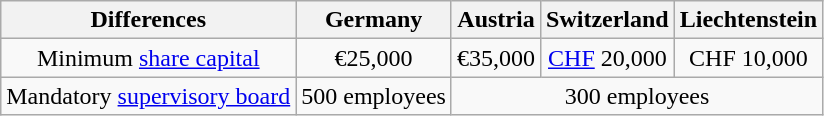<table class="wikitable" style="text-align: center">
<tr>
<th>Differences</th>
<th>Germany</th>
<th>Austria</th>
<th>Switzerland</th>
<th>Liechtenstein</th>
</tr>
<tr>
<td>Minimum <a href='#'>share capital</a></td>
<td>€25,000</td>
<td>€35,000</td>
<td><a href='#'>CHF</a> 20,000</td>
<td>CHF 10,000</td>
</tr>
<tr>
<td>Mandatory <a href='#'>supervisory board</a></td>
<td>500 employees</td>
<td colspan="3">300 employees</td>
</tr>
</table>
